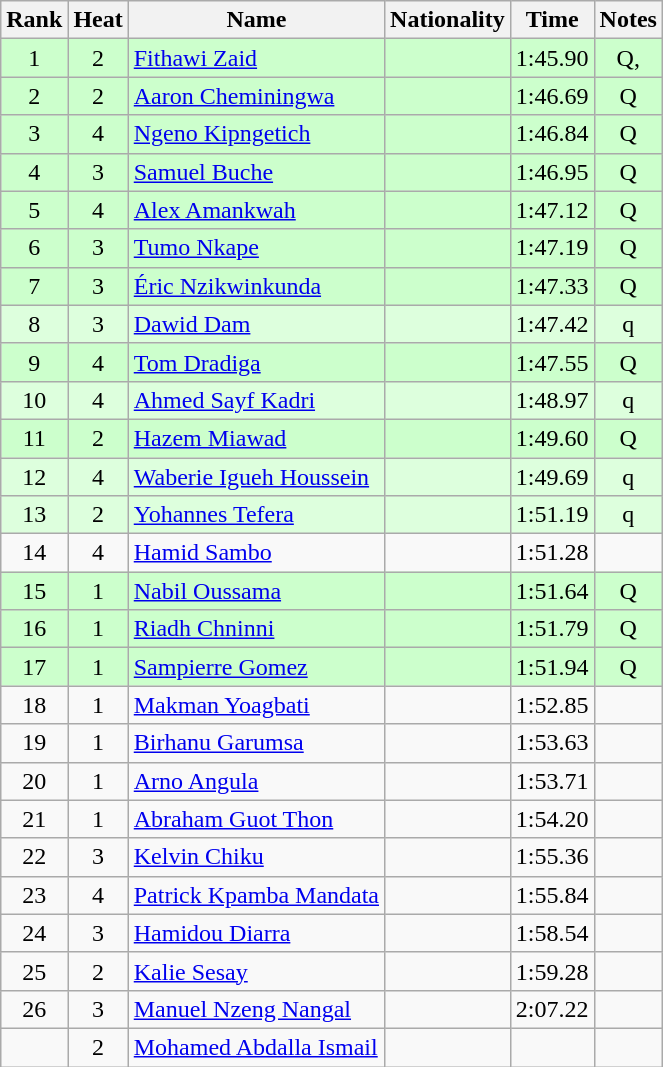<table class="wikitable sortable" style="text-align:center">
<tr>
<th>Rank</th>
<th>Heat</th>
<th>Name</th>
<th>Nationality</th>
<th>Time</th>
<th>Notes</th>
</tr>
<tr bgcolor=ccffcc>
<td>1</td>
<td>2</td>
<td align=left><a href='#'>Fithawi Zaid</a></td>
<td align=left></td>
<td>1:45.90</td>
<td>Q, </td>
</tr>
<tr bgcolor=ccffcc>
<td>2</td>
<td>2</td>
<td align=left><a href='#'>Aaron Cheminingwa</a></td>
<td align=left></td>
<td>1:46.69</td>
<td>Q</td>
</tr>
<tr bgcolor=ccffcc>
<td>3</td>
<td>4</td>
<td align=left><a href='#'>Ngeno Kipngetich</a></td>
<td align=left></td>
<td>1:46.84</td>
<td>Q</td>
</tr>
<tr bgcolor=ccffcc>
<td>4</td>
<td>3</td>
<td align=left><a href='#'>Samuel Buche</a></td>
<td align=left></td>
<td>1:46.95</td>
<td>Q</td>
</tr>
<tr bgcolor=ccffcc>
<td>5</td>
<td>4</td>
<td align=left><a href='#'>Alex Amankwah</a></td>
<td align=left></td>
<td>1:47.12</td>
<td>Q</td>
</tr>
<tr bgcolor=ccffcc>
<td>6</td>
<td>3</td>
<td align=left><a href='#'>Tumo Nkape</a></td>
<td align=left></td>
<td>1:47.19</td>
<td>Q</td>
</tr>
<tr bgcolor=ccffcc>
<td>7</td>
<td>3</td>
<td align=left><a href='#'>Éric Nzikwinkunda</a></td>
<td align=left></td>
<td>1:47.33</td>
<td>Q</td>
</tr>
<tr bgcolor=ddffdd>
<td>8</td>
<td>3</td>
<td align=left><a href='#'>Dawid Dam</a></td>
<td align=left></td>
<td>1:47.42</td>
<td>q</td>
</tr>
<tr bgcolor=ccffcc>
<td>9</td>
<td>4</td>
<td align=left><a href='#'>Tom Dradiga</a></td>
<td align=left></td>
<td>1:47.55</td>
<td>Q</td>
</tr>
<tr bgcolor=ddffdd>
<td>10</td>
<td>4</td>
<td align=left><a href='#'>Ahmed Sayf Kadri</a></td>
<td align=left></td>
<td>1:48.97</td>
<td>q</td>
</tr>
<tr bgcolor=ccffcc>
<td>11</td>
<td>2</td>
<td align=left><a href='#'>Hazem Miawad</a></td>
<td align=left></td>
<td>1:49.60</td>
<td>Q</td>
</tr>
<tr bgcolor=ddffdd>
<td>12</td>
<td>4</td>
<td align=left><a href='#'>Waberie Igueh Houssein</a></td>
<td align=left></td>
<td>1:49.69</td>
<td>q</td>
</tr>
<tr bgcolor=ddffdd>
<td>13</td>
<td>2</td>
<td align=left><a href='#'>Yohannes Tefera</a></td>
<td align=left></td>
<td>1:51.19</td>
<td>q</td>
</tr>
<tr>
<td>14</td>
<td>4</td>
<td align=left><a href='#'>Hamid Sambo</a></td>
<td align=left></td>
<td>1:51.28</td>
<td></td>
</tr>
<tr bgcolor=ccffcc>
<td>15</td>
<td>1</td>
<td align=left><a href='#'>Nabil Oussama</a></td>
<td align=left></td>
<td>1:51.64</td>
<td>Q</td>
</tr>
<tr bgcolor=ccffcc>
<td>16</td>
<td>1</td>
<td align=left><a href='#'>Riadh Chninni</a></td>
<td align=left></td>
<td>1:51.79</td>
<td>Q</td>
</tr>
<tr bgcolor=ccffcc>
<td>17</td>
<td>1</td>
<td align=left><a href='#'>Sampierre Gomez</a></td>
<td align=left></td>
<td>1:51.94</td>
<td>Q</td>
</tr>
<tr>
<td>18</td>
<td>1</td>
<td align=left><a href='#'>Makman Yoagbati</a></td>
<td align=left></td>
<td>1:52.85</td>
<td></td>
</tr>
<tr>
<td>19</td>
<td>1</td>
<td align=left><a href='#'>Birhanu Garumsa</a></td>
<td align=left></td>
<td>1:53.63</td>
<td></td>
</tr>
<tr>
<td>20</td>
<td>1</td>
<td align=left><a href='#'>Arno Angula</a></td>
<td align=left></td>
<td>1:53.71</td>
<td></td>
</tr>
<tr>
<td>21</td>
<td>1</td>
<td align=left><a href='#'>Abraham Guot Thon</a></td>
<td align=left></td>
<td>1:54.20</td>
<td></td>
</tr>
<tr>
<td>22</td>
<td>3</td>
<td align=left><a href='#'>Kelvin Chiku</a></td>
<td align=left></td>
<td>1:55.36</td>
<td></td>
</tr>
<tr>
<td>23</td>
<td>4</td>
<td align=left><a href='#'>Patrick Kpamba Mandata</a></td>
<td align=left></td>
<td>1:55.84</td>
<td></td>
</tr>
<tr>
<td>24</td>
<td>3</td>
<td align=left><a href='#'>Hamidou Diarra</a></td>
<td align=left></td>
<td>1:58.54</td>
<td></td>
</tr>
<tr>
<td>25</td>
<td>2</td>
<td align=left><a href='#'>Kalie Sesay</a></td>
<td align=left></td>
<td>1:59.28</td>
<td></td>
</tr>
<tr>
<td>26</td>
<td>3</td>
<td align=left><a href='#'>Manuel Nzeng Nangal</a></td>
<td align=left></td>
<td>2:07.22</td>
<td></td>
</tr>
<tr>
<td></td>
<td>2</td>
<td align=left><a href='#'>Mohamed Abdalla Ismail</a></td>
<td align=left></td>
<td></td>
<td></td>
</tr>
</table>
